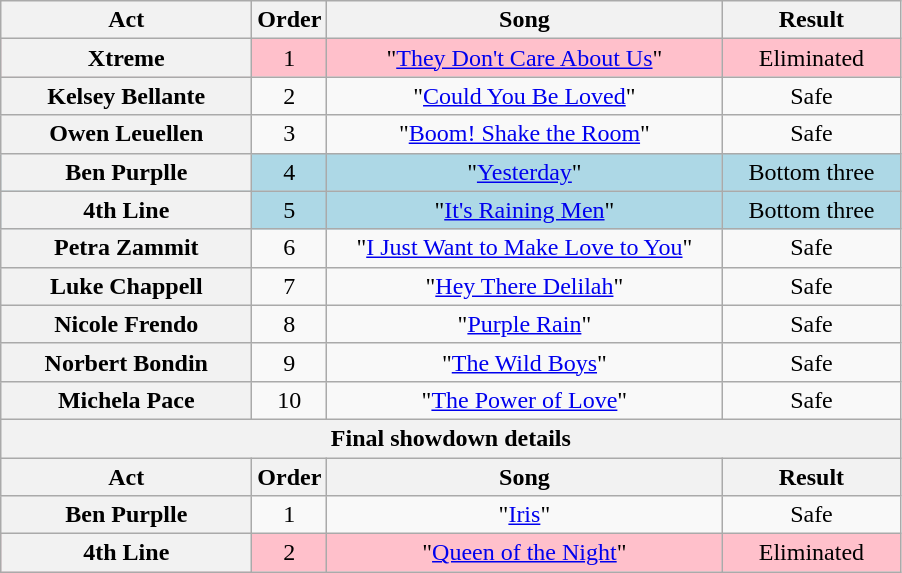<table class="wikitable plainrowheaders" style="text-align:center;">
<tr>
<th scope="col" style="width:10em;">Act</th>
<th scope="col">Order</th>
<th scope="col" style="width:16em;">Song</th>
<th scope="col" style="width:7em;">Result</th>
</tr>
<tr style="background:pink;">
<th scope="row">Xtreme</th>
<td>1</td>
<td>"<a href='#'>They Don't Care About Us</a>"</td>
<td>Eliminated</td>
</tr>
<tr>
<th scope="row">Kelsey Bellante</th>
<td>2</td>
<td>"<a href='#'>Could You Be Loved</a>"</td>
<td>Safe</td>
</tr>
<tr>
<th scope="row">Owen Leuellen</th>
<td>3</td>
<td>"<a href='#'>Boom! Shake the Room</a>"</td>
<td>Safe</td>
</tr>
<tr style="background:lightblue;">
<th scope="row">Ben Purplle</th>
<td>4</td>
<td>"<a href='#'>Yesterday</a>"</td>
<td>Bottom three</td>
</tr>
<tr style="background:lightblue;">
<th scope="row">4th Line</th>
<td>5</td>
<td>"<a href='#'>It's Raining Men</a>"</td>
<td>Bottom three</td>
</tr>
<tr>
<th scope="row">Petra Zammit</th>
<td>6</td>
<td>"<a href='#'>I Just Want to Make Love to You</a>"</td>
<td>Safe</td>
</tr>
<tr>
<th scope="row">Luke Chappell</th>
<td>7</td>
<td>"<a href='#'>Hey There Delilah</a>"</td>
<td>Safe</td>
</tr>
<tr>
<th scope="row">Nicole Frendo</th>
<td>8</td>
<td>"<a href='#'>Purple Rain</a>"</td>
<td>Safe</td>
</tr>
<tr>
<th scope="row">Norbert Bondin</th>
<td>9</td>
<td>"<a href='#'>The Wild Boys</a>"</td>
<td>Safe</td>
</tr>
<tr>
<th scope="row">Michela Pace</th>
<td>10</td>
<td>"<a href='#'>The Power of Love</a>"</td>
<td>Safe</td>
</tr>
<tr>
<th colspan="4">Final showdown details</th>
</tr>
<tr>
<th scope="col" style="width:10em;">Act</th>
<th scope="col">Order</th>
<th scope="col" style="width:16em;">Song</th>
<th scope="col" style="width:6em;">Result</th>
</tr>
<tr>
<th scope="row">Ben Purplle</th>
<td>1</td>
<td>"<a href='#'>Iris</a>"</td>
<td>Safe</td>
</tr>
<tr style="background:pink;">
<th scope="row">4th Line</th>
<td>2</td>
<td>"<a href='#'>Queen of the Night</a>"</td>
<td>Eliminated</td>
</tr>
</table>
